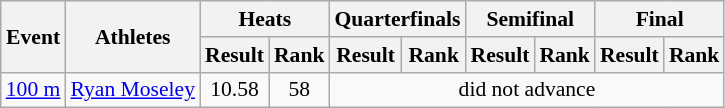<table class="wikitable" border="1" style="font-size:90%">
<tr>
<th rowspan="2">Event</th>
<th rowspan="2">Athletes</th>
<th colspan="2">Heats</th>
<th colspan="2">Quarterfinals</th>
<th colspan="2">Semifinal</th>
<th colspan="2">Final</th>
</tr>
<tr>
<th>Result</th>
<th>Rank</th>
<th>Result</th>
<th>Rank</th>
<th>Result</th>
<th>Rank</th>
<th>Result</th>
<th>Rank</th>
</tr>
<tr>
<td><a href='#'>100 m</a></td>
<td><a href='#'>Ryan Moseley</a></td>
<td align=center>10.58</td>
<td align=center>58</td>
<td align=center colspan=6>did not advance</td>
</tr>
</table>
